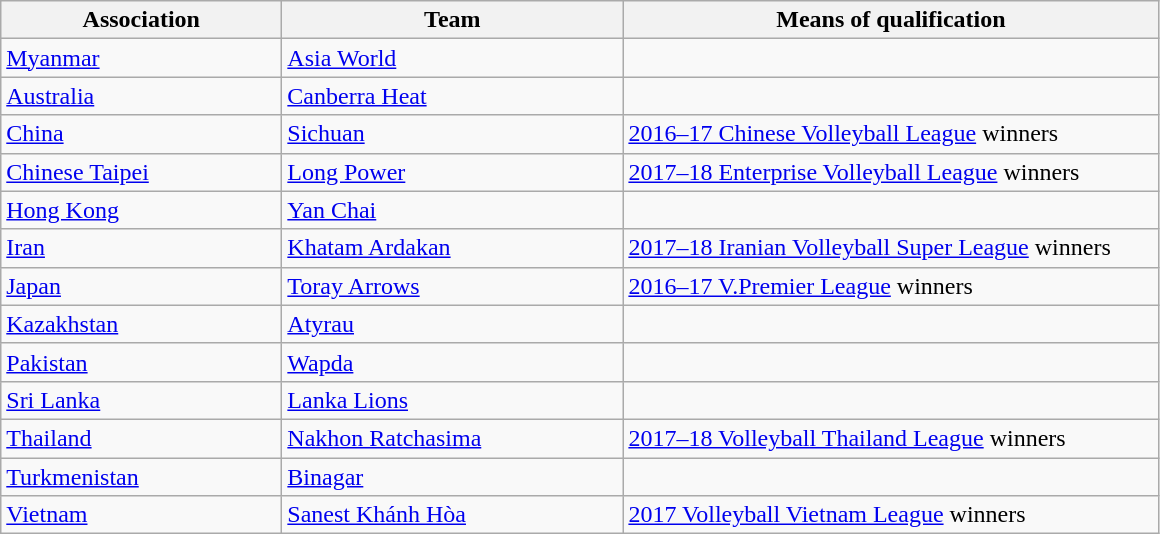<table class="wikitable">
<tr>
<th width=180>Association</th>
<th width=220>Team</th>
<th width=350>Means of qualification</th>
</tr>
<tr>
<td> <a href='#'>Myanmar</a></td>
<td><a href='#'>Asia World</a></td>
<td></td>
</tr>
<tr>
<td> <a href='#'>Australia</a></td>
<td><a href='#'>Canberra Heat</a></td>
<td></td>
</tr>
<tr>
<td> <a href='#'>China</a></td>
<td><a href='#'>Sichuan</a></td>
<td><a href='#'>2016–17 Chinese Volleyball League</a> winners</td>
</tr>
<tr>
<td> <a href='#'>Chinese Taipei</a></td>
<td><a href='#'>Long Power</a></td>
<td><a href='#'>2017–18 Enterprise Volleyball League</a> winners</td>
</tr>
<tr>
<td> <a href='#'>Hong Kong</a></td>
<td><a href='#'>Yan Chai</a></td>
<td></td>
</tr>
<tr>
<td> <a href='#'>Iran</a></td>
<td><a href='#'>Khatam Ardakan</a></td>
<td><a href='#'>2017–18 Iranian Volleyball Super League</a> winners</td>
</tr>
<tr>
<td> <a href='#'>Japan</a></td>
<td><a href='#'>Toray Arrows</a></td>
<td><a href='#'>2016–17 V.Premier League</a> winners</td>
</tr>
<tr>
<td> <a href='#'>Kazakhstan</a></td>
<td><a href='#'>Atyrau</a></td>
<td></td>
</tr>
<tr>
<td> <a href='#'>Pakistan</a></td>
<td><a href='#'>Wapda</a></td>
<td></td>
</tr>
<tr>
<td> <a href='#'>Sri Lanka</a></td>
<td><a href='#'>Lanka Lions</a></td>
<td></td>
</tr>
<tr>
<td> <a href='#'>Thailand</a></td>
<td><a href='#'>Nakhon Ratchasima</a></td>
<td><a href='#'>2017–18 Volleyball Thailand League</a> winners</td>
</tr>
<tr>
<td> <a href='#'>Turkmenistan</a></td>
<td><a href='#'>Binagar</a></td>
<td></td>
</tr>
<tr>
<td> <a href='#'>Vietnam</a></td>
<td><a href='#'>Sanest Khánh Hòa</a></td>
<td><a href='#'>2017 Volleyball Vietnam League</a> winners</td>
</tr>
</table>
